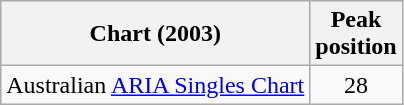<table class="wikitable">
<tr>
<th align="left">Chart (2003)</th>
<th align="left">Peak<br>position</th>
</tr>
<tr>
<td align="left">Australian <a href='#'>ARIA Singles Chart</a></td>
<td align="center">28</td>
</tr>
</table>
